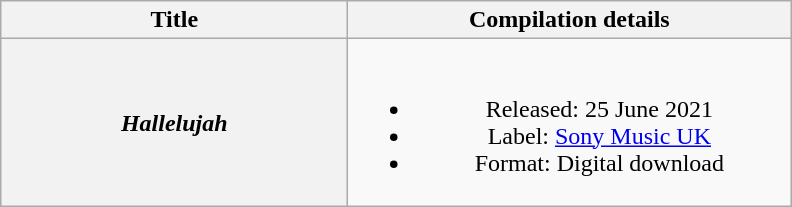<table class="wikitable plainrowheaders" style="text-align:center;">
<tr>
<th scope="col" style="width:14em;">Title</th>
<th scope="col" style="width:18em;">Compilation details</th>
</tr>
<tr>
<th scope="row"><em>Hallelujah</em></th>
<td><br><ul><li>Released: 25 June 2021</li><li>Label: <a href='#'>Sony Music UK</a></li><li>Format: Digital download</li></ul></td>
</tr>
</table>
